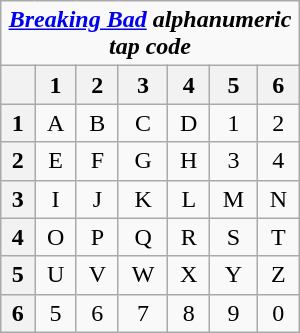<table class="wikitable" align=right style="width:100%; width:200px; text-align:center;">
<tr>
<td colspan=7><strong><em><a href='#'>Breaking Bad</a><em> alphanumeric tap code<strong></td>
</tr>
<tr>
<th></th>
<th>1</th>
<th>2</th>
<th>3</th>
<th>4</th>
<th>5</th>
<th>6</th>
</tr>
<tr>
<th>1</th>
<td>А</td>
<td>B</td>
<td>C</td>
<td>D</td>
<td>1</td>
<td>2</td>
</tr>
<tr>
<th>2</th>
<td>E</td>
<td>F</td>
<td>G</td>
<td>H</td>
<td>3</td>
<td>4</td>
</tr>
<tr>
<th>3</th>
<td>I</td>
<td>J</td>
<td>K</td>
<td>L</td>
<td>M</td>
<td>N</td>
</tr>
<tr>
<th>4</th>
<td>O</td>
<td>P</td>
<td>Q</td>
<td>R</td>
<td>S</td>
<td>T</td>
</tr>
<tr>
<th>5</th>
<td>U</td>
<td>V</td>
<td>W</td>
<td>X</td>
<td>Y</td>
<td>Z</td>
</tr>
<tr>
<th>6</th>
<td>5</td>
<td>6</td>
<td>7</td>
<td>8</td>
<td>9</td>
<td>0</td>
</tr>
</table>
